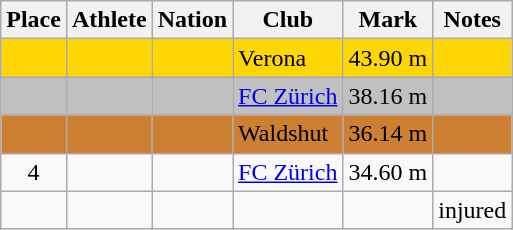<table class="wikitable sortable">
<tr>
<th>Place</th>
<th>Athlete</th>
<th>Nation</th>
<th>Club</th>
<th>Mark</th>
<th>Notes</th>
</tr>
<tr style="background:gold;">
<td align=center></td>
<td></td>
<td></td>
<td>Verona</td>
<td align=center>43.90 m </td>
<td></td>
</tr>
<tr style="background:silver;">
<td align=center></td>
<td></td>
<td></td>
<td><a href='#'>FC Zürich</a></td>
<td align=center>38.16 m</td>
<td></td>
</tr>
<tr style="background:#CD7F32;">
<td align=center></td>
<td></td>
<td></td>
<td>Waldshut</td>
<td align=center>36.14 m</td>
<td></td>
</tr>
<tr>
<td align=center>4</td>
<td></td>
<td></td>
<td><a href='#'>FC Zürich</a></td>
<td align=center>34.60 m</td>
<td></td>
</tr>
<tr>
<td align=center></td>
<td></td>
<td></td>
<td></td>
<td></td>
<td>injured</td>
</tr>
</table>
